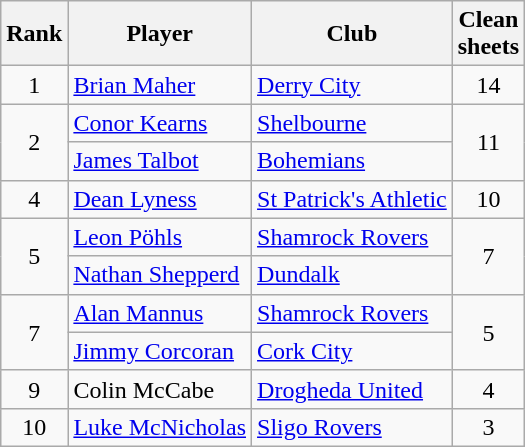<table class="wikitable" style="text-align:center">
<tr>
<th>Rank</th>
<th>Player</th>
<th>Club</th>
<th>Clean<br>sheets</th>
</tr>
<tr>
<td>1</td>
<td align="left"> <a href='#'>Brian Maher</a></td>
<td align="left"><a href='#'>Derry City</a></td>
<td>14</td>
</tr>
<tr>
<td rowspan=2>2</td>
<td align="left"> <a href='#'>Conor Kearns</a></td>
<td align="left"><a href='#'>Shelbourne</a></td>
<td rowspan=2>11</td>
</tr>
<tr>
<td align="left"> <a href='#'>James Talbot</a></td>
<td align="left"><a href='#'>Bohemians</a></td>
</tr>
<tr>
<td>4</td>
<td align="left"> <a href='#'>Dean Lyness</a></td>
<td align="left"><a href='#'>St Patrick's Athletic</a></td>
<td>10</td>
</tr>
<tr>
<td rowspan=2>5</td>
<td align="left"> <a href='#'>Leon Pöhls</a></td>
<td align="left"><a href='#'>Shamrock Rovers</a></td>
<td rowspan=2>7</td>
</tr>
<tr>
<td align="left"> <a href='#'>Nathan Shepperd</a></td>
<td align="left"><a href='#'>Dundalk</a></td>
</tr>
<tr>
<td rowspan=2>7</td>
<td align="left"> <a href='#'>Alan Mannus</a></td>
<td align="left"><a href='#'>Shamrock Rovers</a></td>
<td rowspan=2>5</td>
</tr>
<tr>
<td align="left"> <a href='#'>Jimmy Corcoran</a></td>
<td align="left"><a href='#'>Cork City</a></td>
</tr>
<tr>
<td>9</td>
<td align="left"> Colin McCabe</td>
<td align="left"><a href='#'>Drogheda United</a></td>
<td>4</td>
</tr>
<tr>
<td>10</td>
<td align="left"> <a href='#'>Luke McNicholas</a></td>
<td align="left"><a href='#'>Sligo Rovers</a></td>
<td>3</td>
</tr>
</table>
